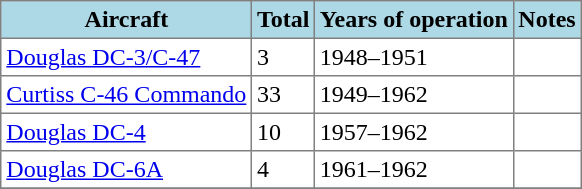<table class="toccolours sortable" border="1" cellpadding="3" style="margin: 1em auto; border-collapse:collapse;">
<tr bgcolor=lightblue>
<th>Aircraft</th>
<th>Total</th>
<th>Years of operation</th>
<th>Notes</th>
</tr>
<tr>
<td><a href='#'>Douglas DC-3/C-47</a></td>
<td>3</td>
<td>1948–1951</td>
<td></td>
</tr>
<tr>
<td><a href='#'>Curtiss C-46 Commando</a></td>
<td>33</td>
<td>1949–1962</td>
<td></td>
</tr>
<tr>
<td><a href='#'>Douglas DC-4</a></td>
<td>10</td>
<td>1957–1962</td>
<td></td>
</tr>
<tr>
<td><a href='#'>Douglas DC-6A</a></td>
<td>4</td>
<td>1961–1962</td>
<td></td>
</tr>
<tr>
</tr>
</table>
